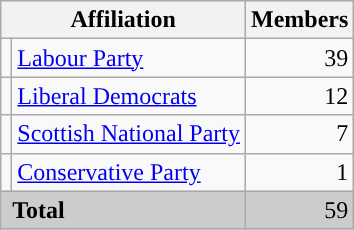<table class="wikitable">
<tr>
<th colspan="2">Affiliation</th>
<th>Members</th>
</tr>
<tr>
<td style="color:inherit;background:"></td>
<td><a href='#'>Labour Party</a></td>
<td align="right">39</td>
</tr>
<tr>
<td style="color:inherit;background:"></td>
<td><a href='#'>Liberal Democrats</a></td>
<td align="right">12</td>
</tr>
<tr>
<td style="color:inherit;background:"></td>
<td><a href='#'>Scottish National Party</a></td>
<td align="right">7</td>
</tr>
<tr>
<td style="color:inherit;background:"></td>
<td><a href='#'>Conservative Party</a></td>
<td align="right">1<br></td>
</tr>
<tr bgcolor="CCCCCC">
<td colspan="2" rowspan="1"> <strong>Total</strong></td>
<td align="right">59</td>
</tr>
</table>
